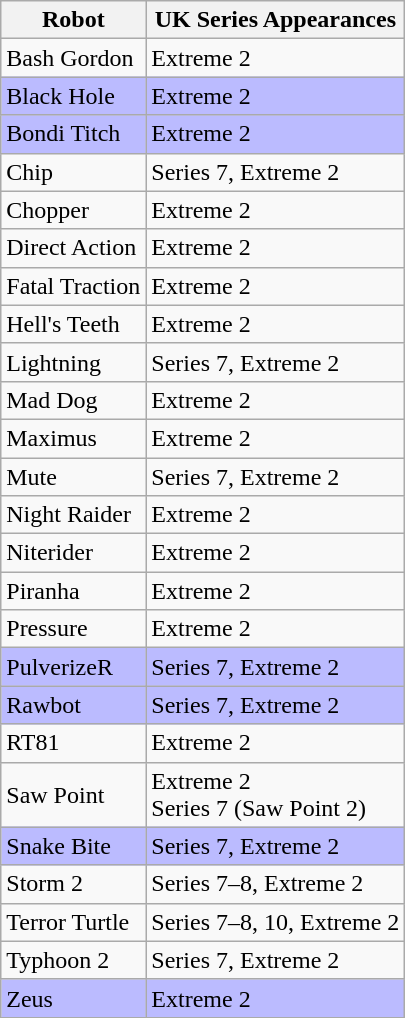<table class="wikitable">
<tr>
<th>Robot</th>
<th>UK Series Appearances</th>
</tr>
<tr>
<td>Bash Gordon</td>
<td>Extreme 2</td>
</tr>
<tr style="background: #BBF;">
<td>Black Hole</td>
<td>Extreme 2</td>
</tr>
<tr style="background: #BBF;">
<td>Bondi Titch</td>
<td>Extreme 2</td>
</tr>
<tr>
<td>Chip</td>
<td>Series 7, Extreme 2</td>
</tr>
<tr>
<td>Chopper</td>
<td>Extreme 2</td>
</tr>
<tr>
<td>Direct Action</td>
<td>Extreme 2</td>
</tr>
<tr>
<td>Fatal Traction</td>
<td>Extreme 2</td>
</tr>
<tr>
<td>Hell's Teeth</td>
<td>Extreme 2</td>
</tr>
<tr>
<td>Lightning</td>
<td>Series 7, Extreme 2</td>
</tr>
<tr>
<td>Mad Dog</td>
<td>Extreme 2</td>
</tr>
<tr>
<td>Maximus</td>
<td>Extreme 2</td>
</tr>
<tr>
<td>Mute</td>
<td>Series 7, Extreme 2</td>
</tr>
<tr>
<td>Night Raider</td>
<td>Extreme 2</td>
</tr>
<tr>
<td>Niterider</td>
<td>Extreme 2</td>
</tr>
<tr>
<td>Piranha</td>
<td>Extreme 2</td>
</tr>
<tr>
<td>Pressure</td>
<td>Extreme 2</td>
</tr>
<tr style="background: #BBF;">
<td>PulverizeR</td>
<td>Series 7, Extreme 2</td>
</tr>
<tr style="background: #BBF;">
<td>Rawbot</td>
<td>Series 7, Extreme 2</td>
</tr>
<tr>
<td>RT81</td>
<td>Extreme 2</td>
</tr>
<tr>
<td>Saw Point</td>
<td>Extreme 2<br>Series 7 (Saw Point 2)</td>
</tr>
<tr style="background: #BBF;">
<td>Snake Bite</td>
<td>Series 7, Extreme 2</td>
</tr>
<tr>
<td>Storm 2</td>
<td>Series 7–8, Extreme 2</td>
</tr>
<tr>
<td>Terror Turtle</td>
<td>Series 7–8, 10, Extreme 2</td>
</tr>
<tr>
<td>Typhoon 2</td>
<td>Series 7, Extreme 2</td>
</tr>
<tr style="background: #BBF;">
<td>Zeus</td>
<td>Extreme 2</td>
</tr>
</table>
